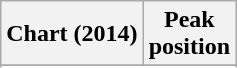<table class="wikitable sortable plainrowheaders">
<tr>
<th>Chart (2014)</th>
<th>Peak<br>position</th>
</tr>
<tr>
</tr>
<tr>
</tr>
<tr>
</tr>
<tr>
</tr>
<tr>
</tr>
<tr>
</tr>
<tr>
</tr>
<tr>
</tr>
<tr>
</tr>
<tr>
</tr>
<tr>
</tr>
</table>
